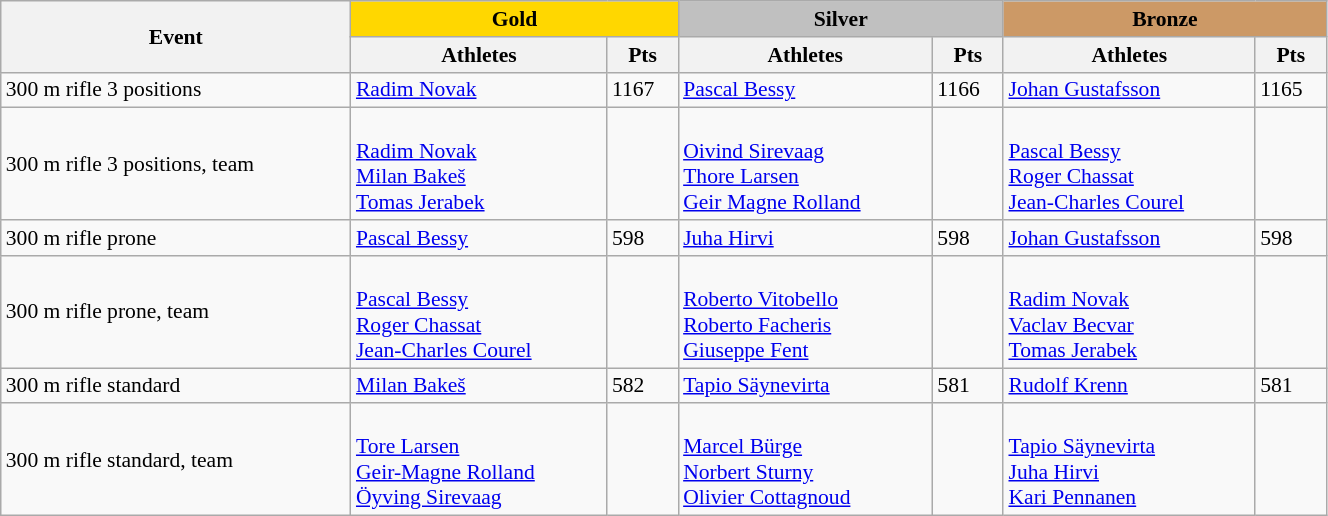<table class="wikitable" width=70% style="font-size:90%; text-align:left;">
<tr align=center>
<th rowspan=2>Event</th>
<td colspan=2 bgcolor=gold><strong>Gold</strong></td>
<td colspan=2 bgcolor=silver><strong>Silver</strong></td>
<td colspan=2 bgcolor=cc9966><strong>Bronze</strong></td>
</tr>
<tr>
<th>Athletes</th>
<th>Pts</th>
<th>Athletes</th>
<th>Pts</th>
<th>Athletes</th>
<th>Pts</th>
</tr>
<tr>
<td>300 m rifle 3 positions</td>
<td> <a href='#'>Radim Novak</a></td>
<td>1167</td>
<td> <a href='#'>Pascal Bessy</a></td>
<td>1166</td>
<td> <a href='#'>Johan Gustafsson</a></td>
<td>1165</td>
</tr>
<tr>
<td>300 m rifle 3 positions, team</td>
<td><br><a href='#'>Radim Novak</a><br><a href='#'>Milan Bakeš</a><br><a href='#'>Tomas Jerabek</a></td>
<td></td>
<td><br><a href='#'>Oivind Sirevaag</a><br><a href='#'>Thore Larsen</a><br><a href='#'>Geir Magne Rolland</a></td>
<td></td>
<td><br><a href='#'>Pascal Bessy</a><br><a href='#'>Roger Chassat</a><br><a href='#'>Jean-Charles Courel</a></td>
<td></td>
</tr>
<tr>
<td>300 m rifle prone</td>
<td> <a href='#'>Pascal Bessy</a></td>
<td>598</td>
<td> <a href='#'>Juha Hirvi</a></td>
<td>598</td>
<td> <a href='#'>Johan Gustafsson</a></td>
<td>598</td>
</tr>
<tr>
<td>300 m rifle prone, team</td>
<td><br><a href='#'>Pascal Bessy</a><br><a href='#'>Roger Chassat</a><br><a href='#'>Jean-Charles Courel</a></td>
<td></td>
<td><br><a href='#'>Roberto Vitobello</a><br><a href='#'>Roberto Facheris</a><br><a href='#'>Giuseppe Fent</a></td>
<td></td>
<td><br><a href='#'>Radim Novak</a><br><a href='#'>Vaclav Becvar</a><br><a href='#'>Tomas Jerabek</a></td>
<td></td>
</tr>
<tr>
<td>300 m rifle standard</td>
<td> <a href='#'>Milan Bakeš</a></td>
<td>582</td>
<td> <a href='#'>Tapio Säynevirta</a></td>
<td>581</td>
<td> <a href='#'>Rudolf Krenn</a></td>
<td>581</td>
</tr>
<tr>
<td>300 m rifle standard, team</td>
<td><br><a href='#'>Tore Larsen</a><br><a href='#'>Geir-Magne Rolland</a><br><a href='#'>Öyving Sirevaag</a></td>
<td></td>
<td><br><a href='#'>Marcel Bürge</a><br><a href='#'>Norbert Sturny</a><br><a href='#'>Olivier Cottagnoud</a></td>
<td></td>
<td><br><a href='#'>Tapio Säynevirta</a><br><a href='#'>Juha Hirvi</a><br><a href='#'>Kari Pennanen</a></td>
<td></td>
</tr>
</table>
